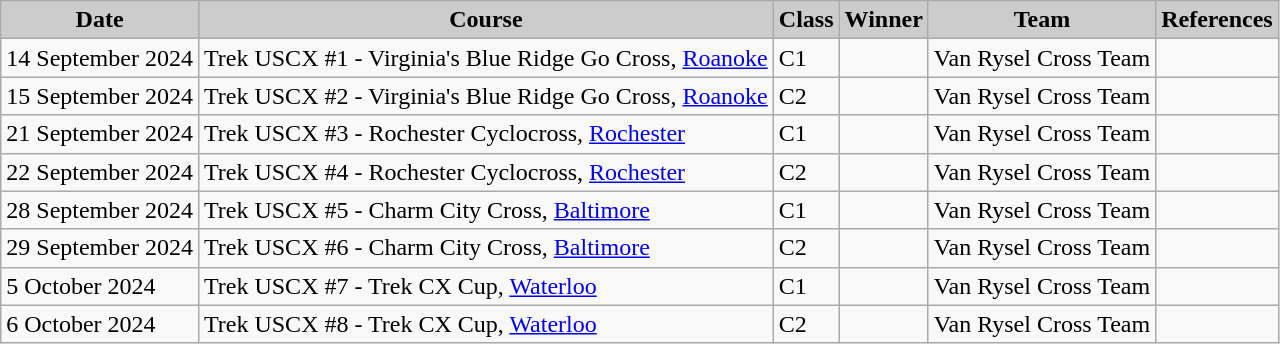<table class="wikitable sortable alternance ">
<tr>
<th scope="col" style="background-color:#CCCCCC;">Date</th>
<th scope="col" style="background-color:#CCCCCC;">Course</th>
<th scope="col" style="background-color:#CCCCCC;">Class</th>
<th scope="col" style="background-color:#CCCCCC;">Winner</th>
<th scope="col" style="background-color:#CCCCCC;">Team</th>
<th scope="col" style="background-color:#CCCCCC;">References</th>
</tr>
<tr>
<td>14 September 2024</td>
<td> Trek USCX #1 - Virginia's Blue Ridge Go Cross, <a href='#'>Roanoke</a></td>
<td>C1</td>
<td></td>
<td>Van Rysel Cross Team</td>
<td></td>
</tr>
<tr>
<td>15 September 2024</td>
<td> Trek USCX #2 - Virginia's Blue Ridge Go Cross, <a href='#'>Roanoke</a></td>
<td>C2</td>
<td></td>
<td>Van Rysel Cross Team</td>
<td></td>
</tr>
<tr>
<td>21 September 2024</td>
<td> Trek USCX #3 - Rochester Cyclocross, <a href='#'>Rochester</a></td>
<td>C1</td>
<td></td>
<td>Van Rysel Cross Team</td>
<td></td>
</tr>
<tr>
<td>22 September 2024</td>
<td> Trek USCX #4 - Rochester Cyclocross, <a href='#'>Rochester</a></td>
<td>C2</td>
<td></td>
<td>Van Rysel Cross Team</td>
<td></td>
</tr>
<tr>
<td>28 September 2024</td>
<td> Trek USCX #5 - Charm City Cross, <a href='#'>Baltimore</a></td>
<td>C1</td>
<td></td>
<td>Van Rysel Cross Team</td>
<td></td>
</tr>
<tr>
<td>29 September 2024</td>
<td> Trek USCX #6 - Charm City Cross, <a href='#'>Baltimore</a></td>
<td>C2</td>
<td></td>
<td>Van Rysel Cross Team</td>
<td></td>
</tr>
<tr>
<td>5 October 2024</td>
<td> Trek USCX #7 - Trek CX Cup, <a href='#'>Waterloo</a></td>
<td>C1</td>
<td></td>
<td>Van Rysel Cross Team</td>
<td></td>
</tr>
<tr>
<td>6 October 2024</td>
<td> Trek USCX #8 - Trek CX Cup, <a href='#'>Waterloo</a></td>
<td>C2</td>
<td></td>
<td>Van Rysel Cross Team</td>
<td></td>
</tr>
</table>
